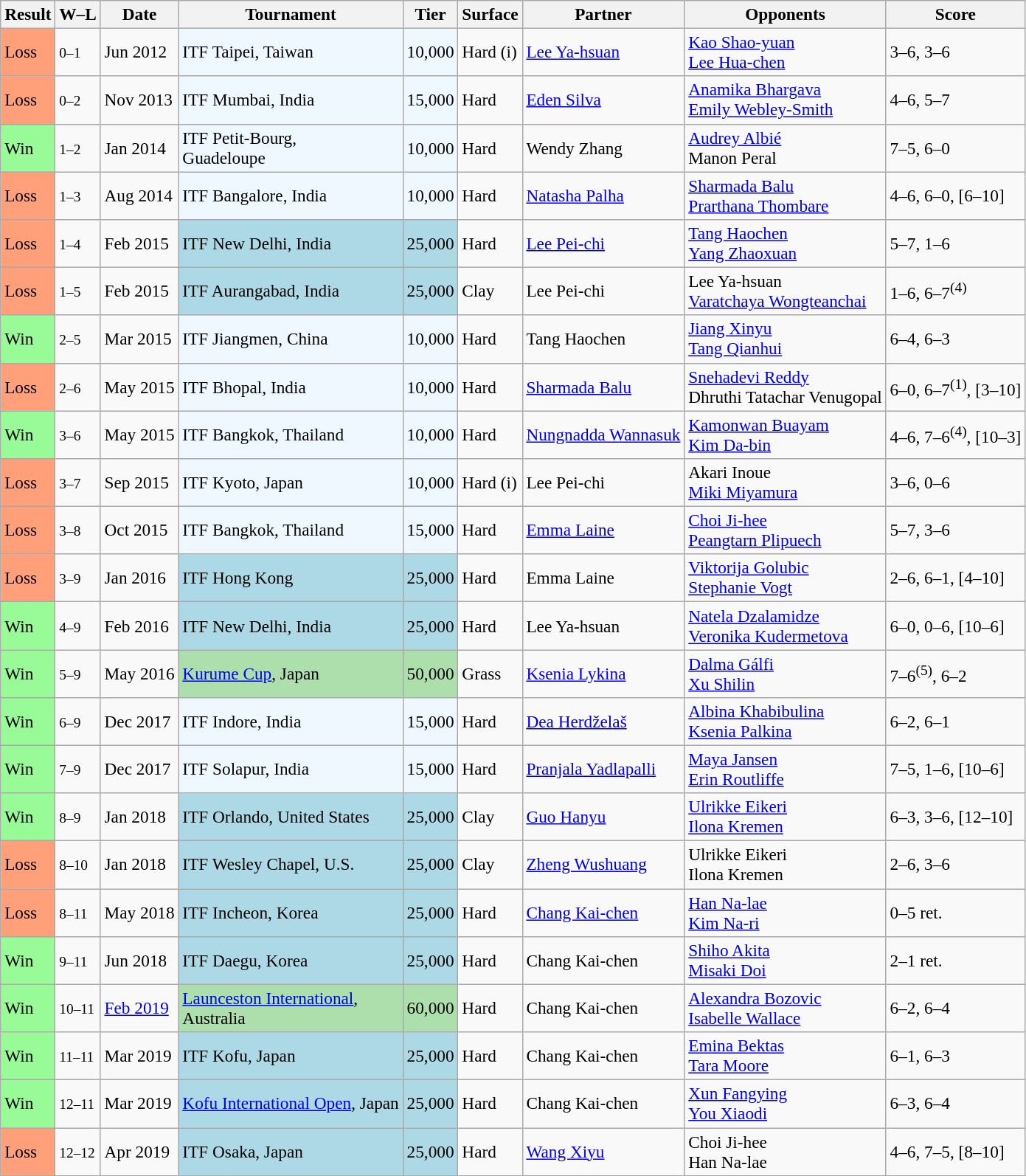<table class="sortable wikitable" style=font-size:97%>
<tr>
<th>Result</th>
<th class="unsortable">W–L</th>
<th>Date</th>
<th>Tournament</th>
<th>Tier</th>
<th>Surface</th>
<th>Partner</th>
<th>Opponents</th>
<th class="unsortable">Score</th>
</tr>
<tr>
<td style="background:#ffa07a;">Loss</td>
<td><small>0–1</small></td>
<td>Jun 2012</td>
<td style="background:#f0f8ff;">ITF Taipei, Taiwan</td>
<td style="background:#f0f8ff;">10,000</td>
<td>Hard (i)</td>
<td> <a href='#'>Lee Ya-hsuan</a></td>
<td> <a href='#'>Kao Shao-yuan</a> <br>  <a href='#'>Lee Hua-chen</a></td>
<td>3–6, 3–6</td>
</tr>
<tr>
<td style="background:#ffa07a;">Loss</td>
<td><small>0–2</small></td>
<td>Nov 2013</td>
<td style="background:#f0f8ff;">ITF Mumbai, India</td>
<td style="background:#f0f8ff;">15,000</td>
<td>Hard</td>
<td> <a href='#'>Eden Silva</a></td>
<td> <a href='#'>Anamika Bhargava</a> <br>  <a href='#'>Emily Webley-Smith</a></td>
<td>4–6, 5–7</td>
</tr>
<tr>
<td style="background:#98fb98;">Win</td>
<td><small>1–2</small></td>
<td>Jan 2014</td>
<td style="background:#f0f8ff;">ITF Petit-Bourg, <br>Guadeloupe</td>
<td style="background:#f0f8ff;">10,000</td>
<td>Hard</td>
<td> Wendy Zhang</td>
<td> <a href='#'>Audrey Albié</a> <br>  Manon Peral</td>
<td>7–5, 6–0</td>
</tr>
<tr>
<td style="background:#ffa07a;">Loss</td>
<td><small>1–3</small></td>
<td>Aug 2014</td>
<td style="background:#f0f8ff;">ITF Bangalore, India</td>
<td style="background:#f0f8ff;">10,000</td>
<td>Hard</td>
<td> <a href='#'>Natasha Palha</a></td>
<td> <a href='#'>Sharmada Balu</a> <br>  <a href='#'>Prarthana Thombare</a></td>
<td>4–6, 6–0, [6–10]</td>
</tr>
<tr>
<td style="background:#ffa07a;">Loss</td>
<td><small>1–4</small></td>
<td>Feb 2015</td>
<td style="background:lightblue;">ITF New Delhi, India</td>
<td style="background:lightblue;">25,000</td>
<td>Hard</td>
<td> <a href='#'>Lee Pei-chi</a></td>
<td> <a href='#'>Tang Haochen</a> <br>  <a href='#'>Yang Zhaoxuan</a></td>
<td>5–7, 1–6</td>
</tr>
<tr>
<td style="background:#ffa07a;">Loss</td>
<td><small>1–5</small></td>
<td>Feb 2015</td>
<td style="background:lightblue;">ITF Aurangabad, India</td>
<td style="background:lightblue;">25,000</td>
<td>Clay</td>
<td> Lee Pei-chi</td>
<td> Lee Ya-hsuan <br>  <a href='#'>Varatchaya Wongteanchai</a></td>
<td>1–6, 6–7<sup>(4)</sup></td>
</tr>
<tr>
<td style="background:#98fb98;">Win</td>
<td><small>2–5</small></td>
<td>Mar 2015</td>
<td style="background:#f0f8ff;">ITF Jiangmen, China</td>
<td style="background:#f0f8ff;">10,000</td>
<td>Hard</td>
<td> Tang Haochen</td>
<td> <a href='#'>Jiang Xinyu</a> <br>  <a href='#'>Tang Qianhui</a></td>
<td>6–4, 6–3</td>
</tr>
<tr>
<td style="background:#ffa07a;">Loss</td>
<td><small>2–6</small></td>
<td>May 2015</td>
<td style="background:#f0f8ff;">ITF Bhopal, India</td>
<td style="background:#f0f8ff;">10,000</td>
<td>Hard</td>
<td> <a href='#'>Sharmada Balu</a></td>
<td> <a href='#'>Snehadevi Reddy</a> <br>  Dhruthi Tatachar Venugopal</td>
<td>6–0, 6–7<sup>(1)</sup>, [3–10]</td>
</tr>
<tr>
<td style="background:#98fb98;">Win</td>
<td><small>3–6</small></td>
<td>May 2015</td>
<td style="background:#f0f8ff;">ITF Bangkok, Thailand</td>
<td style="background:#f0f8ff;">10,000</td>
<td>Hard</td>
<td> <a href='#'>Nungnadda Wannasuk</a></td>
<td> <a href='#'>Kamonwan Buayam</a> <br>  <a href='#'>Kim Da-bin</a></td>
<td>4–6, 7–6<sup>(4)</sup>, [10–3]</td>
</tr>
<tr>
<td style="background:#ffa07a;">Loss</td>
<td><small>3–7</small></td>
<td>Sep 2015</td>
<td style="background:#f0f8ff;">ITF Kyoto, Japan</td>
<td style="background:#f0f8ff;">10,000</td>
<td>Hard (i)</td>
<td> Lee Pei-chi</td>
<td> Akari Inoue <br>  <a href='#'>Miki Miyamura</a></td>
<td>3–6, 0–6</td>
</tr>
<tr>
<td style="background:#ffa07a;">Loss</td>
<td><small>3–8</small></td>
<td>Oct 2015</td>
<td style="background:#f0f8ff;">ITF Bangkok, Thailand</td>
<td style="background:#f0f8ff;">15,000</td>
<td>Hard</td>
<td> <a href='#'>Emma Laine</a></td>
<td> <a href='#'>Choi Ji-hee</a> <br>  <a href='#'>Peangtarn Plipuech</a></td>
<td>5–7, 3–6</td>
</tr>
<tr>
<td style="background:#ffa07a;">Loss</td>
<td><small>3–9</small></td>
<td>Jan 2016</td>
<td style="background:lightblue;">ITF Hong Kong</td>
<td style="background:lightblue;">25,000</td>
<td>Hard</td>
<td> Emma Laine</td>
<td> <a href='#'>Viktorija Golubic</a> <br>  <a href='#'>Stephanie Vogt</a></td>
<td>2–6, 6–1, [4–10]</td>
</tr>
<tr>
<td style="background:#98fb98;">Win</td>
<td><small>4–9</small></td>
<td>Feb 2016</td>
<td style="background:lightblue;">ITF New Delhi, India</td>
<td style="background:lightblue;">25,000</td>
<td>Hard</td>
<td> Lee Ya-hsuan</td>
<td> <a href='#'>Natela Dzalamidze</a> <br>  <a href='#'>Veronika Kudermetova</a></td>
<td>6–0, 0–6, [10–6]</td>
</tr>
<tr>
<td style="background:#98fb98;">Win</td>
<td><small>5–9</small></td>
<td>May 2016</td>
<td style="background:#addfad;"><a href='#'>Kurume Cup</a>, Japan</td>
<td style="background:#addfad;">50,000</td>
<td>Grass</td>
<td> <a href='#'>Ksenia Lykina</a></td>
<td> <a href='#'>Dalma Gálfi</a> <br>  <a href='#'>Xu Shilin</a></td>
<td>7–6<sup>(5)</sup>, 6–2</td>
</tr>
<tr>
<td style="background:#98fb98;">Win</td>
<td><small>6–9</small></td>
<td>Dec 2017</td>
<td style="background:#f0f8ff;">ITF Indore, India</td>
<td style="background:#f0f8ff;">15,000</td>
<td>Hard</td>
<td> <a href='#'>Dea Herdželaš</a></td>
<td> <a href='#'>Albina Khabibulina</a> <br>  <a href='#'>Ksenia Palkina</a></td>
<td>6–2, 6–1</td>
</tr>
<tr>
<td style="background:#98fb98;">Win</td>
<td><small>7–9</small></td>
<td>Dec 2017</td>
<td style="background:#f0f8ff;">ITF Solapur, India</td>
<td style="background:#f0f8ff;">15,000</td>
<td>Hard</td>
<td> <a href='#'>Pranjala Yadlapalli</a></td>
<td> <a href='#'>Maya Jansen</a> <br>  <a href='#'>Erin Routliffe</a></td>
<td>7–5, 1–6, [10–6]</td>
</tr>
<tr>
<td style="background:#98fb98;">Win</td>
<td><small>8–9</small></td>
<td>Jan 2018</td>
<td style="background:lightblue;">ITF Orlando, United States</td>
<td style="background:lightblue;">25,000</td>
<td>Clay</td>
<td> <a href='#'>Guo Hanyu</a></td>
<td> <a href='#'>Ulrikke Eikeri</a> <br>  <a href='#'>Ilona Kremen</a></td>
<td>6–3, 3–6, [12–10]</td>
</tr>
<tr>
<td style="background:#ffa07a;">Loss</td>
<td><small>8–10</small></td>
<td>Jan 2018</td>
<td style="background:lightblue;">ITF Wesley Chapel, U.S.</td>
<td style="background:lightblue;">25,000</td>
<td>Clay</td>
<td> <a href='#'>Zheng Wushuang</a></td>
<td> Ulrikke Eikeri <br>  Ilona Kremen</td>
<td>2–6, 3–6</td>
</tr>
<tr>
<td style="background:#ffa07a;">Loss</td>
<td><small>8–11</small></td>
<td>May 2018</td>
<td style="background:lightblue;">ITF Incheon, Korea</td>
<td style="background:lightblue;">25,000</td>
<td>Hard</td>
<td> <a href='#'>Chang Kai-chen</a></td>
<td> <a href='#'>Han Na-lae</a> <br>  <a href='#'>Kim Na-ri</a></td>
<td>0–5 ret.</td>
</tr>
<tr>
<td style="background:#98fb98;">Win</td>
<td><small>9–11</small></td>
<td>Jun 2018</td>
<td style="background:lightblue;">ITF Daegu, Korea</td>
<td style="background:lightblue;">25,000</td>
<td>Hard</td>
<td> Chang Kai-chen</td>
<td> <a href='#'>Shiho Akita</a> <br>  <a href='#'>Misaki Doi</a></td>
<td>2–1 ret.</td>
</tr>
<tr>
<td style="background:#98fb98;">Win</td>
<td><small>10–11</small></td>
<td><a href='#'>Feb 2019</a></td>
<td style="background:#addfad;"><a href='#'>Launceston International</a>, <br>Australia</td>
<td style="background:#addfad;">60,000</td>
<td>Hard</td>
<td> Chang Kai-chen</td>
<td> <a href='#'>Alexandra Bozovic</a> <br>  <a href='#'>Isabelle Wallace</a></td>
<td>6–2, 6–4</td>
</tr>
<tr>
<td style="background:#98fb98;">Win</td>
<td><small>11–11</small></td>
<td>Mar 2019</td>
<td style="background:lightblue;">ITF Kofu, Japan</td>
<td style="background:lightblue;">25,000</td>
<td>Hard</td>
<td> Chang Kai-chen</td>
<td> <a href='#'>Emina Bektas</a> <br>  <a href='#'>Tara Moore</a></td>
<td>6–1, 6–3</td>
</tr>
<tr>
<td style="background:#98fb98;">Win</td>
<td><small>12–11</small></td>
<td>Mar 2019</td>
<td style="background:lightblue;"><a href='#'>Kofu International Open</a>, Japan</td>
<td style="background:lightblue;">25,000</td>
<td>Hard</td>
<td> Chang Kai-chen</td>
<td> <a href='#'>Xun Fangying</a> <br>  <a href='#'>You Xiaodi</a></td>
<td>6–3, 6–4</td>
</tr>
<tr>
<td style="background:#ffa07a;">Loss</td>
<td><small>12–12</small></td>
<td>Apr 2019</td>
<td style="background:lightblue;">ITF Osaka, Japan</td>
<td style="background:lightblue;">25,000</td>
<td>Hard</td>
<td> <a href='#'>Wang Xiyu</a></td>
<td> Choi Ji-hee <br>  Han Na-lae</td>
<td>4–6, 7–5, [8–10]</td>
</tr>
</table>
